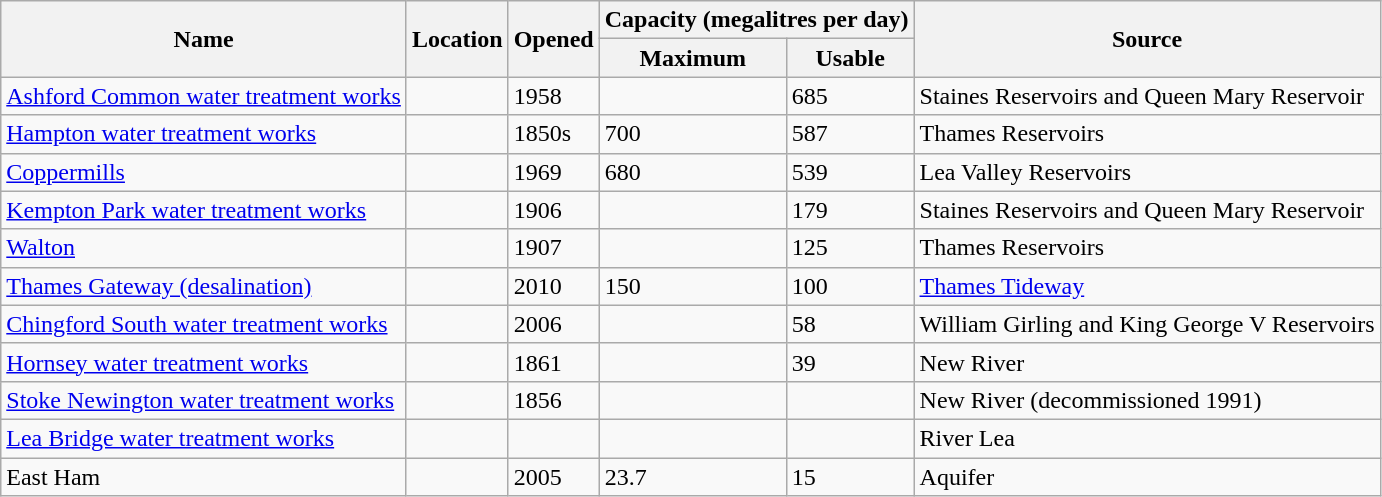<table class="wikitable sortable">
<tr>
<th class="unsortable" rowspan=2>Name</th>
<th class="unsortable" rowspan=2>Location</th>
<th rowspan=2>Opened</th>
<th colspan=2>Capacity (megalitres per day)</th>
<th rowspan=2>Source</th>
</tr>
<tr>
<th>Maximum</th>
<th>Usable</th>
</tr>
<tr>
<td><a href='#'>Ashford Common water treatment works</a></td>
<td></td>
<td>1958</td>
<td></td>
<td>685</td>
<td>Staines Reservoirs and Queen Mary Reservoir</td>
</tr>
<tr>
<td><a href='#'>Hampton water treatment works</a></td>
<td></td>
<td>1850s</td>
<td>700</td>
<td>587</td>
<td>Thames Reservoirs</td>
</tr>
<tr>
<td><a href='#'>Coppermills</a></td>
<td></td>
<td>1969</td>
<td>680</td>
<td>539</td>
<td>Lea Valley Reservoirs</td>
</tr>
<tr>
<td><a href='#'>Kempton Park water treatment works</a></td>
<td></td>
<td>1906</td>
<td></td>
<td>179</td>
<td>Staines Reservoirs and Queen Mary Reservoir</td>
</tr>
<tr>
<td><a href='#'>Walton</a></td>
<td></td>
<td>1907</td>
<td></td>
<td>125</td>
<td>Thames Reservoirs</td>
</tr>
<tr>
<td><a href='#'>Thames Gateway (desalination)</a></td>
<td></td>
<td>2010</td>
<td>150</td>
<td>100</td>
<td><a href='#'>Thames Tideway</a></td>
</tr>
<tr>
<td><a href='#'>Chingford South water treatment works</a></td>
<td></td>
<td>2006</td>
<td></td>
<td>58</td>
<td>William Girling and King George V Reservoirs</td>
</tr>
<tr>
<td><a href='#'>Hornsey water treatment works</a></td>
<td></td>
<td>1861</td>
<td></td>
<td>39</td>
<td>New River</td>
</tr>
<tr>
<td><a href='#'>Stoke Newington water treatment works</a></td>
<td></td>
<td>1856</td>
<td></td>
<td></td>
<td>New River (decommissioned 1991)</td>
</tr>
<tr>
<td><a href='#'>Lea Bridge water treatment works</a></td>
<td></td>
<td></td>
<td></td>
<td></td>
<td>River Lea</td>
</tr>
<tr>
<td>East Ham</td>
<td></td>
<td>2005</td>
<td>23.7</td>
<td>15</td>
<td>Aquifer</td>
</tr>
</table>
